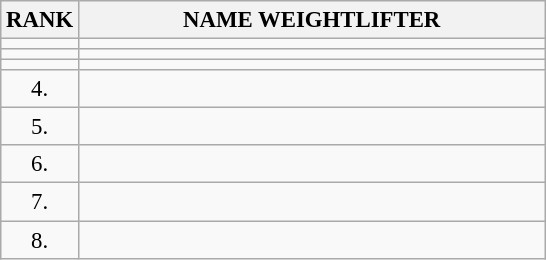<table class="wikitable" style="font-size:95%;">
<tr>
<th>RANK</th>
<th align="left" style="width: 20em">NAME WEIGHTLIFTER</th>
</tr>
<tr>
<td align="center"></td>
<td></td>
</tr>
<tr>
<td align="center"></td>
<td></td>
</tr>
<tr>
<td align="center"></td>
<td></td>
</tr>
<tr>
<td align="center">4.</td>
<td></td>
</tr>
<tr>
<td align="center">5.</td>
<td></td>
</tr>
<tr>
<td align="center">6.</td>
<td></td>
</tr>
<tr>
<td align="center">7.</td>
<td></td>
</tr>
<tr>
<td align="center">8.</td>
<td></td>
</tr>
</table>
